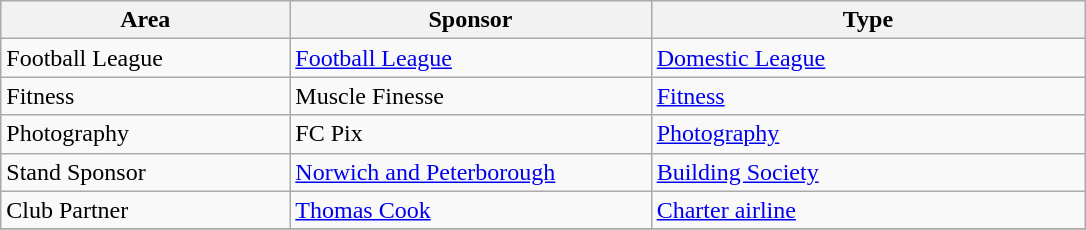<table class="wikitable">
<tr>
<th width=20%>Area</th>
<th width=25%>Sponsor</th>
<th width=30%>Type</th>
</tr>
<tr>
<td>Football League</td>
<td><a href='#'>Football League</a></td>
<td><a href='#'>Domestic League</a></td>
</tr>
<tr>
<td>Fitness</td>
<td>Muscle Finesse</td>
<td><a href='#'>Fitness</a></td>
</tr>
<tr>
<td>Photography</td>
<td>FC Pix</td>
<td><a href='#'>Photography</a></td>
</tr>
<tr>
<td>Stand Sponsor</td>
<td><a href='#'>Norwich and Peterborough</a></td>
<td><a href='#'>Building Society</a></td>
</tr>
<tr>
<td>Club Partner</td>
<td><a href='#'>Thomas Cook</a></td>
<td><a href='#'>Charter airline</a></td>
</tr>
<tr>
</tr>
</table>
